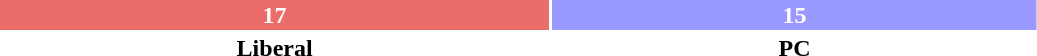<table style="width:55%; text-align:center;">
<tr style="color:white;">
<td style="background:#EA6D6A; width:53.13%;"><strong>17</strong></td>
<td style="background:#9999FF; width:46.87%;"><strong>15</strong></td>
</tr>
<tr>
<td><span><strong>Liberal</strong></span></td>
<td><span><strong>PC</strong></span></td>
</tr>
</table>
